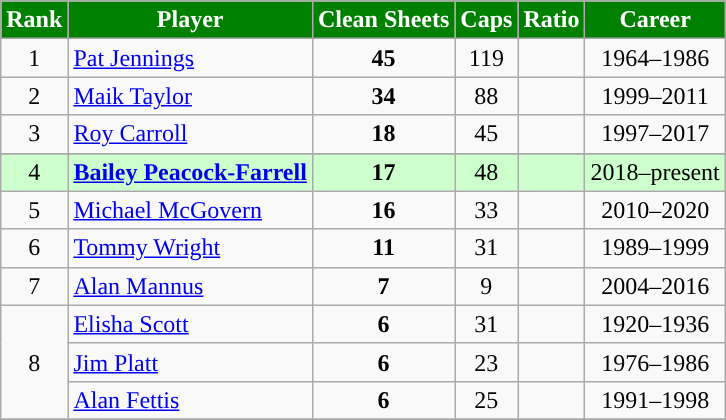<table class="wikitable sortable" style="text-align:center;">
<tr>
<th style="background-color:#008000; color:white; ">Rank</th>
<th style="background-color:#008000; color:white; ">Player</th>
<th style="background-color:#008000; color:white; ">Clean Sheets</th>
<th style="background-color:#008000; color:white; ">Caps</th>
<th style="background-color:#008000; color:white; ">Ratio</th>
<th style="background-color:#008000; color:white; ">Career</th>
</tr>
<tr>
<td>1</td>
<td style="text-align:left;"><a href='#'>Pat Jennings</a></td>
<td><strong>45</strong></td>
<td>119</td>
<td></td>
<td>1964–1986</td>
</tr>
<tr>
<td>2</td>
<td style="text-align:left;"><a href='#'>Maik Taylor</a></td>
<td><strong>34</strong></td>
<td>88</td>
<td></td>
<td>1999–2011</td>
</tr>
<tr>
<td>3</td>
<td style="text-align:left;"><a href='#'>Roy Carroll</a></td>
<td><strong>18</strong></td>
<td>45</td>
<td></td>
<td>1997–2017</td>
</tr>
<tr>
</tr>
<tr style="background:#CFC;">
<td>4</td>
<td style="text-align:left;"><strong><a href='#'>Bailey Peacock-Farrell</a></strong></td>
<td><strong>17</strong></td>
<td>48</td>
<td></td>
<td>2018–present</td>
</tr>
<tr>
<td>5</td>
<td style="text-align:left;"><a href='#'>Michael McGovern</a></td>
<td><strong>16</strong></td>
<td>33</td>
<td></td>
<td>2010–2020</td>
</tr>
<tr>
<td>6</td>
<td style="text-align:left;"><a href='#'>Tommy Wright</a></td>
<td><strong>11</strong></td>
<td>31</td>
<td></td>
<td>1989–1999</td>
</tr>
<tr>
<td>7</td>
<td style="text-align:left;"><a href='#'>Alan Mannus</a></td>
<td><strong>7</strong></td>
<td>9</td>
<td></td>
<td>2004–2016</td>
</tr>
<tr>
<td rowspan="3">8</td>
<td style="text-align:left;"><a href='#'>Elisha Scott</a></td>
<td><strong>6</strong></td>
<td>31</td>
<td></td>
<td>1920–1936</td>
</tr>
<tr>
<td style="text-align:left;"><a href='#'>Jim Platt</a></td>
<td><strong>6</strong></td>
<td>23</td>
<td></td>
<td>1976–1986</td>
</tr>
<tr>
<td style="text-align:left;"><a href='#'>Alan Fettis</a></td>
<td><strong>6</strong></td>
<td>25</td>
<td></td>
<td>1991–1998</td>
</tr>
<tr>
</tr>
</table>
